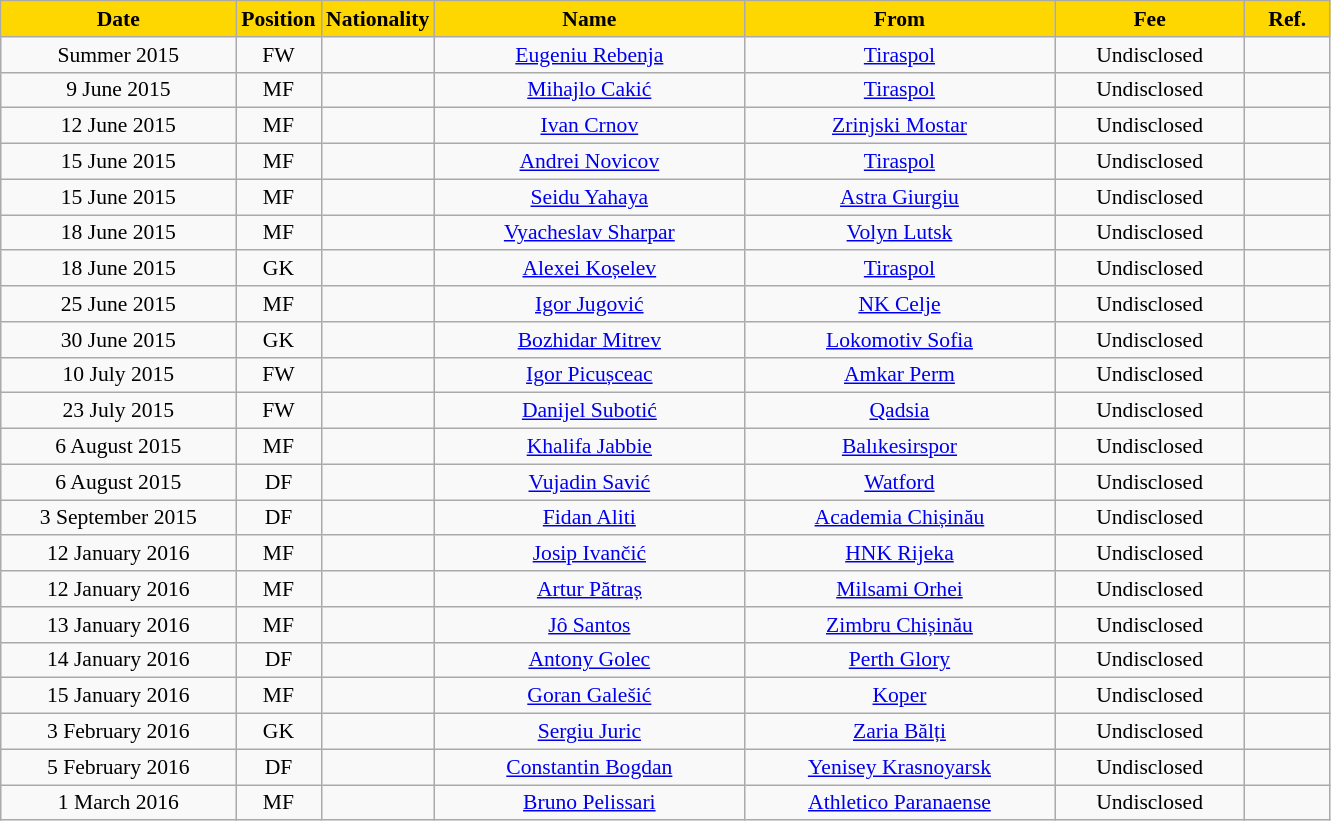<table class="wikitable"  style="text-align:center; font-size:90%; ">
<tr>
<th style="background:gold; color:black; width:150px;">Date</th>
<th style="background:gold; color:black; width:50px;">Position</th>
<th style="background:gold; color:black; width:50px;">Nationality</th>
<th style="background:gold; color:black; width:200px;">Name</th>
<th style="background:gold; color:black; width:200px;">From</th>
<th style="background:gold; color:black; width:120px;">Fee</th>
<th style="background:gold; color:black; width:50px;">Ref.</th>
</tr>
<tr>
<td>Summer 2015</td>
<td>FW</td>
<td></td>
<td><a href='#'>Eugeniu Rebenja</a></td>
<td><a href='#'>Tiraspol</a></td>
<td>Undisclosed</td>
<td></td>
</tr>
<tr>
<td>9 June 2015</td>
<td>MF</td>
<td></td>
<td><a href='#'>Mihajlo Cakić</a></td>
<td><a href='#'>Tiraspol</a></td>
<td>Undisclosed</td>
<td></td>
</tr>
<tr>
<td>12 June 2015</td>
<td>MF</td>
<td></td>
<td><a href='#'>Ivan Crnov</a></td>
<td><a href='#'>Zrinjski Mostar</a></td>
<td>Undisclosed</td>
<td></td>
</tr>
<tr>
<td>15 June 2015</td>
<td>MF</td>
<td></td>
<td><a href='#'>Andrei Novicov</a></td>
<td><a href='#'>Tiraspol</a></td>
<td>Undisclosed</td>
<td></td>
</tr>
<tr>
<td>15 June 2015</td>
<td>MF</td>
<td></td>
<td><a href='#'>Seidu Yahaya</a></td>
<td><a href='#'>Astra Giurgiu</a></td>
<td>Undisclosed</td>
<td></td>
</tr>
<tr>
<td>18 June 2015</td>
<td>MF</td>
<td></td>
<td><a href='#'>Vyacheslav Sharpar</a></td>
<td><a href='#'>Volyn Lutsk</a></td>
<td>Undisclosed</td>
<td></td>
</tr>
<tr>
<td>18 June 2015</td>
<td>GK</td>
<td></td>
<td><a href='#'>Alexei Koșelev</a></td>
<td><a href='#'>Tiraspol</a></td>
<td>Undisclosed</td>
<td></td>
</tr>
<tr>
<td>25 June 2015</td>
<td>MF</td>
<td></td>
<td><a href='#'>Igor Jugović</a></td>
<td><a href='#'>NK Celje</a></td>
<td>Undisclosed</td>
<td></td>
</tr>
<tr>
<td>30 June 2015</td>
<td>GK</td>
<td></td>
<td><a href='#'>Bozhidar Mitrev</a></td>
<td><a href='#'>Lokomotiv Sofia</a></td>
<td>Undisclosed</td>
<td></td>
</tr>
<tr>
<td>10 July 2015</td>
<td>FW</td>
<td></td>
<td><a href='#'>Igor Picușceac</a></td>
<td><a href='#'>Amkar Perm</a></td>
<td>Undisclosed</td>
<td></td>
</tr>
<tr>
<td>23 July 2015</td>
<td>FW</td>
<td></td>
<td><a href='#'>Danijel Subotić</a></td>
<td><a href='#'>Qadsia</a></td>
<td>Undisclosed</td>
<td></td>
</tr>
<tr>
<td>6 August 2015</td>
<td>MF</td>
<td></td>
<td><a href='#'>Khalifa Jabbie</a></td>
<td><a href='#'>Balıkesirspor</a></td>
<td>Undisclosed</td>
<td></td>
</tr>
<tr>
<td>6 August 2015</td>
<td>DF</td>
<td></td>
<td><a href='#'>Vujadin Savić</a></td>
<td><a href='#'>Watford</a></td>
<td>Undisclosed</td>
<td></td>
</tr>
<tr>
<td>3 September 2015</td>
<td>DF</td>
<td></td>
<td><a href='#'>Fidan Aliti</a></td>
<td><a href='#'>Academia Chișinău</a></td>
<td>Undisclosed</td>
<td></td>
</tr>
<tr>
<td>12 January 2016</td>
<td>MF</td>
<td></td>
<td><a href='#'>Josip Ivančić</a></td>
<td><a href='#'>HNK Rijeka</a></td>
<td>Undisclosed</td>
<td></td>
</tr>
<tr>
<td>12 January 2016</td>
<td>MF</td>
<td></td>
<td><a href='#'>Artur Pătraș</a></td>
<td><a href='#'>Milsami Orhei</a></td>
<td>Undisclosed</td>
<td></td>
</tr>
<tr>
<td>13 January 2016</td>
<td>MF</td>
<td></td>
<td><a href='#'>Jô Santos</a></td>
<td><a href='#'>Zimbru Chișinău</a></td>
<td>Undisclosed</td>
<td></td>
</tr>
<tr>
<td>14 January 2016</td>
<td>DF</td>
<td></td>
<td><a href='#'>Antony Golec</a></td>
<td><a href='#'>Perth Glory</a></td>
<td>Undisclosed</td>
<td></td>
</tr>
<tr>
<td>15 January 2016</td>
<td>MF</td>
<td></td>
<td><a href='#'>Goran Galešić</a></td>
<td><a href='#'>Koper</a></td>
<td>Undisclosed</td>
<td></td>
</tr>
<tr>
<td>3 February 2016</td>
<td>GK</td>
<td></td>
<td><a href='#'>Sergiu Juric</a></td>
<td><a href='#'>Zaria Bălți</a></td>
<td>Undisclosed</td>
<td></td>
</tr>
<tr>
<td>5 February 2016</td>
<td>DF</td>
<td></td>
<td><a href='#'>Constantin Bogdan</a></td>
<td><a href='#'>Yenisey Krasnoyarsk</a></td>
<td>Undisclosed</td>
<td></td>
</tr>
<tr>
<td>1 March 2016</td>
<td>MF</td>
<td></td>
<td><a href='#'>Bruno Pelissari</a></td>
<td><a href='#'>Athletico Paranaense</a></td>
<td>Undisclosed</td>
<td></td>
</tr>
</table>
